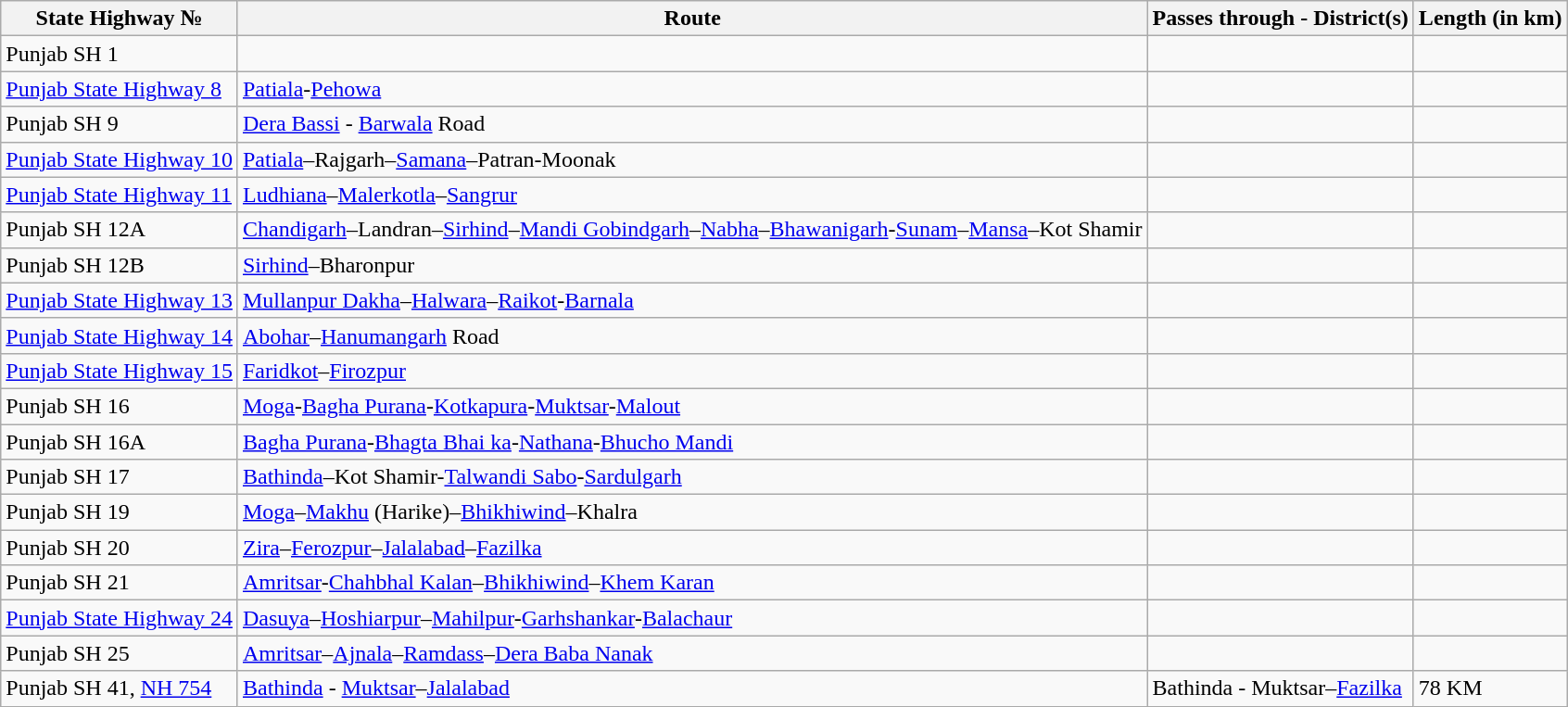<table class="wikitable sortable">
<tr>
<th>State Highway №</th>
<th>Route</th>
<th>Passes through - District(s)</th>
<th>Length (in km)</th>
</tr>
<tr>
<td>Punjab SH 1</td>
<td></td>
<td></td>
<td></td>
</tr>
<tr>
<td><a href='#'>Punjab State Highway 8</a></td>
<td><a href='#'>Patiala</a>-<a href='#'>Pehowa</a></td>
<td></td>
<td></td>
</tr>
<tr>
<td>Punjab SH 9</td>
<td><a href='#'>Dera Bassi</a> - <a href='#'>Barwala</a> Road</td>
<td></td>
<td></td>
</tr>
<tr>
<td><a href='#'>Punjab State Highway 10</a></td>
<td><a href='#'>Patiala</a>–Rajgarh–<a href='#'>Samana</a>–Patran-Moonak</td>
<td></td>
<td></td>
</tr>
<tr>
<td><a href='#'>Punjab State Highway 11</a></td>
<td><a href='#'>Ludhiana</a>–<a href='#'>Malerkotla</a>–<a href='#'>Sangrur</a></td>
<td></td>
<td></td>
</tr>
<tr>
<td>Punjab SH 12A</td>
<td><a href='#'>Chandigarh</a>–Landran–<a href='#'>Sirhind</a>–<a href='#'>Mandi Gobindgarh</a>–<a href='#'>Nabha</a>–<a href='#'>Bhawanigarh</a>-<a href='#'>Sunam</a>–<a href='#'>Mansa</a>–Kot Shamir</td>
<td></td>
<td></td>
</tr>
<tr>
<td>Punjab SH 12B</td>
<td><a href='#'>Sirhind</a>–Bharonpur</td>
<td></td>
<td></td>
</tr>
<tr>
<td><a href='#'>Punjab State Highway 13</a></td>
<td><a href='#'>Mullanpur Dakha</a>–<a href='#'>Halwara</a>–<a href='#'>Raikot</a>-<a href='#'>Barnala</a></td>
<td></td>
<td></td>
</tr>
<tr>
<td><a href='#'>Punjab State Highway 14</a></td>
<td><a href='#'>Abohar</a>–<a href='#'>Hanumangarh</a> Road</td>
<td></td>
<td></td>
</tr>
<tr>
<td><a href='#'>Punjab State Highway 15</a></td>
<td><a href='#'>Faridkot</a>–<a href='#'>Firozpur</a></td>
<td></td>
<td></td>
</tr>
<tr>
<td>Punjab SH 16</td>
<td><a href='#'>Moga</a>-<a href='#'>Bagha Purana</a>-<a href='#'>Kotkapura</a>-<a href='#'>Muktsar</a>-<a href='#'>Malout</a></td>
<td></td>
<td></td>
</tr>
<tr>
<td>Punjab SH 16A</td>
<td><a href='#'>Bagha Purana</a>-<a href='#'>Bhagta Bhai ka</a>-<a href='#'>Nathana</a>-<a href='#'>Bhucho Mandi</a></td>
<td></td>
<td></td>
</tr>
<tr>
<td>Punjab SH 17</td>
<td><a href='#'>Bathinda</a>–Kot Shamir-<a href='#'>Talwandi Sabo</a>-<a href='#'>Sardulgarh</a></td>
<td></td>
<td></td>
</tr>
<tr>
<td>Punjab SH 19</td>
<td><a href='#'>Moga</a>–<a href='#'>Makhu</a> (Harike)–<a href='#'>Bhikhiwind</a>–Khalra</td>
<td></td>
<td></td>
</tr>
<tr>
<td>Punjab SH 20</td>
<td><a href='#'>Zira</a>–<a href='#'>Ferozpur</a>–<a href='#'>Jalalabad</a>–<a href='#'>Fazilka</a></td>
<td></td>
<td></td>
</tr>
<tr>
<td>Punjab SH 21</td>
<td><a href='#'>Amritsar</a>-<a href='#'>Chahbhal Kalan</a>–<a href='#'>Bhikhiwind</a>–<a href='#'>Khem Karan</a></td>
<td></td>
<td></td>
</tr>
<tr>
<td><a href='#'>Punjab State Highway 24</a></td>
<td><a href='#'>Dasuya</a>–<a href='#'>Hoshiarpur</a>–<a href='#'>Mahilpur</a>-<a href='#'>Garhshankar</a>-<a href='#'>Balachaur</a></td>
<td></td>
<td></td>
</tr>
<tr>
<td>Punjab SH 25</td>
<td><a href='#'>Amritsar</a>–<a href='#'>Ajnala</a>–<a href='#'>Ramdass</a>–<a href='#'>Dera Baba Nanak</a></td>
<td></td>
<td></td>
</tr>
<tr>
<td>Punjab SH 41, <a href='#'>NH 754</a></td>
<td><a href='#'>Bathinda</a> - <a href='#'>Muktsar</a>–<a href='#'>Jalalabad</a></td>
<td>Bathinda - Muktsar–<a href='#'>Fazilka</a></td>
<td>78 KM</td>
</tr>
</table>
